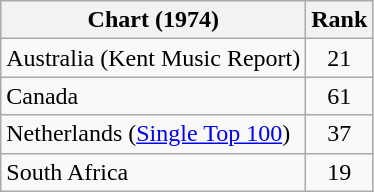<table class="wikitable sortable">
<tr>
<th>Chart (1974)</th>
<th>Rank</th>
</tr>
<tr>
<td scope="row">Australia (Kent Music Report)</td>
<td style="text-align:center;">21</td>
</tr>
<tr>
<td>Canada</td>
<td style="text-align:center;">61</td>
</tr>
<tr>
<td>Netherlands (<a href='#'>Single Top 100</a>)</td>
<td align="center">37</td>
</tr>
<tr>
<td>South Africa</td>
<td align="center">19</td>
</tr>
</table>
